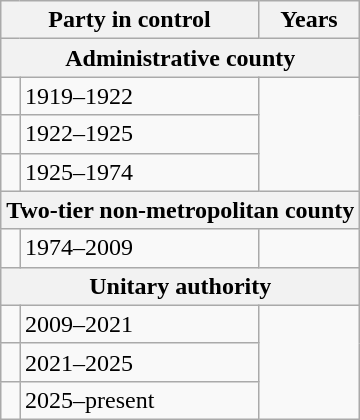<table class="wikitable">
<tr>
<th colspan="2">Party in control</th>
<th>Years</th>
</tr>
<tr>
<th colspan=3>Administrative county</th>
</tr>
<tr>
<td></td>
<td>1919–1922</td>
</tr>
<tr>
<td></td>
<td>1922–1925</td>
</tr>
<tr>
<td></td>
<td>1925–1974</td>
</tr>
<tr>
<th colspan=3>Two-tier non-metropolitan county</th>
</tr>
<tr>
<td></td>
<td>1974–2009</td>
</tr>
<tr>
<th colspan=3>Unitary authority</th>
</tr>
<tr>
<td></td>
<td>2009–2021</td>
</tr>
<tr>
<td></td>
<td>2021–2025</td>
</tr>
<tr>
<td></td>
<td>2025–present</td>
</tr>
</table>
